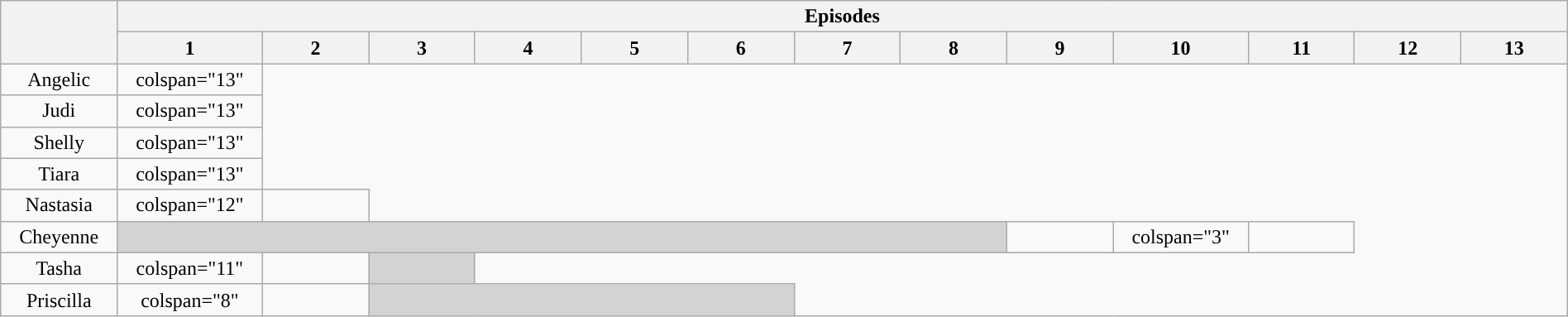<table class="wikitable plainrowheaders" style="text-align:center; width:100%;">
<tr>
<th scope="col" rowspan="2" style="width:5%;"></th>
<th scope="col" colspan="13">Episodes</th>
</tr>
<tr>
<th scope="col" style="width:5%;">1</th>
<th scope="col" style="width:5%;">2</th>
<th scope="col" style="width:5%;">3</th>
<th scope="col" style="width:5%;">4</th>
<th scope="col" style="width:5%;">5</th>
<th scope="col" style="width:5%;">6</th>
<th scope="col" style="width:5%;">7</th>
<th scope="col" style="width:5%;">8</th>
<th scope="col" style="width:5%;">9</th>
<th scope="col" style="width:5%;">10</th>
<th scope="col" style="width:5%;">11</th>
<th scope="col" style="width:5%;">12</th>
<th scope="col" style="width:5%;">13</th>
</tr>
<tr>
<td scope="row">Angelic</td>
<td>colspan="13" </td>
</tr>
<tr>
<td scope="row">Judi</td>
<td>colspan="13" </td>
</tr>
<tr>
<td scope="row">Shelly</td>
<td>colspan="13" </td>
</tr>
<tr>
<td scope="row">Tiara</td>
<td>colspan="13" </td>
</tr>
<tr>
<td scope="row">Nastasia</td>
<td>colspan="12" </td>
<td></td>
</tr>
<tr>
<td scope="row">Cheyenne</td>
<td colspan="8" style="background:lightgray;"></td>
<td></td>
<td>colspan="3" </td>
<td></td>
</tr>
<tr>
<td scope="row">Tasha</td>
<td>colspan="11" </td>
<td></td>
<td colspan="1" style="background:lightgray;"></td>
</tr>
<tr>
<td scope="row">Priscilla</td>
<td>colspan="8" </td>
<td></td>
<td colspan="4" style="background:lightgray;"></td>
</tr>
</table>
